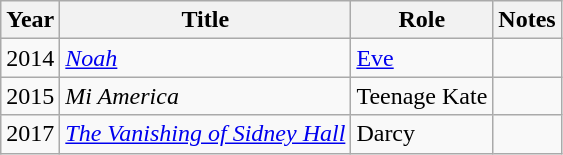<table class="wikitable sortable">
<tr>
<th>Year</th>
<th>Title</th>
<th>Role</th>
<th>Notes</th>
</tr>
<tr>
<td>2014</td>
<td><a href='#'><em>Noah</em></a></td>
<td><a href='#'>Eve</a></td>
<td></td>
</tr>
<tr>
<td>2015</td>
<td><em>Mi America</em></td>
<td>Teenage Kate</td>
<td></td>
</tr>
<tr>
<td>2017</td>
<td><em><a href='#'>The Vanishing of Sidney Hall</a></em></td>
<td>Darcy</td>
<td></td>
</tr>
</table>
